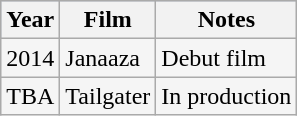<table class="wikitable sortable" style="background:#f5f5f5;">
<tr style="background:#B0C4DE;">
<th>Year</th>
<th>Film</th>
<th>Notes</th>
</tr>
<tr>
<td>2014</td>
<td>Janaaza</td>
<td>Debut film</td>
</tr>
<tr>
<td>TBA</td>
<td>Tailgater </td>
<td>In production</td>
</tr>
</table>
